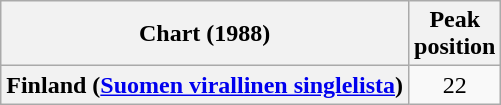<table class="wikitable sortable plainrowheaders" style="text-align:center">
<tr>
<th>Chart (1988)</th>
<th>Peak <br>position</th>
</tr>
<tr>
<th scope="row">Finland (<a href='#'>Suomen virallinen singlelista</a>)</th>
<td>22</td>
</tr>
</table>
